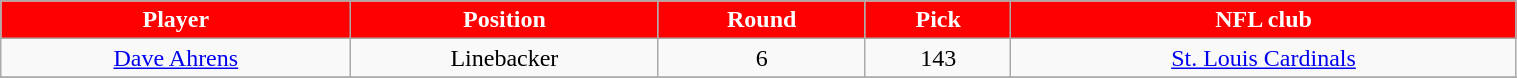<table class="wikitable" width="80%">
<tr align="center"  style="background:red;color:#FFFFFF;">
<td><strong>Player</strong></td>
<td><strong>Position</strong></td>
<td><strong>Round</strong></td>
<td><strong>Pick</strong></td>
<td><strong>NFL club</strong></td>
</tr>
<tr align="center" bgcolor="">
<td><a href='#'>Dave Ahrens</a></td>
<td>Linebacker</td>
<td>6</td>
<td>143</td>
<td><a href='#'>St. Louis Cardinals</a></td>
</tr>
<tr align="center" bgcolor="">
</tr>
</table>
